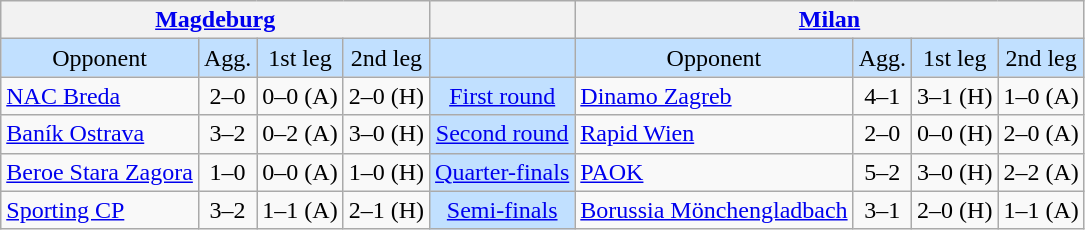<table class="wikitable" style="text-align:center">
<tr>
<th colspan=4> <a href='#'>Magdeburg</a></th>
<th></th>
<th colspan=4> <a href='#'>Milan</a></th>
</tr>
<tr style="background:#c1e0ff">
<td>Opponent</td>
<td>Agg.</td>
<td>1st leg</td>
<td>2nd leg</td>
<td></td>
<td>Opponent</td>
<td>Agg.</td>
<td>1st leg</td>
<td>2nd leg</td>
</tr>
<tr>
<td align=left> <a href='#'>NAC Breda</a></td>
<td>2–0</td>
<td>0–0 (A)</td>
<td>2–0 (H)</td>
<td style="background:#c1e0ff;"><a href='#'>First round</a></td>
<td align=left> <a href='#'>Dinamo Zagreb</a></td>
<td>4–1</td>
<td>3–1 (H)</td>
<td>1–0 (A)</td>
</tr>
<tr>
<td align=left> <a href='#'>Baník Ostrava</a></td>
<td>3–2</td>
<td>0–2 (A)</td>
<td>3–0 (H)</td>
<td style="background:#c1e0ff;"><a href='#'>Second round</a></td>
<td align=left> <a href='#'>Rapid Wien</a></td>
<td>2–0</td>
<td>0–0 (H)</td>
<td>2–0 (A)</td>
</tr>
<tr>
<td align=left> <a href='#'>Beroe Stara Zagora</a></td>
<td>1–0</td>
<td>0–0 (A)</td>
<td>1–0 (H)</td>
<td style="background:#c1e0ff;"><a href='#'>Quarter-finals</a></td>
<td align=left> <a href='#'>PAOK</a></td>
<td>5–2</td>
<td>3–0 (H)</td>
<td>2–2 (A)</td>
</tr>
<tr>
<td align=left> <a href='#'>Sporting CP</a></td>
<td>3–2</td>
<td>1–1 (A)</td>
<td>2–1 (H)</td>
<td style="background:#c1e0ff;"><a href='#'>Semi-finals</a></td>
<td align=left> <a href='#'>Borussia Mönchengladbach</a></td>
<td>3–1</td>
<td>2–0 (H)</td>
<td>1–1 (A)</td>
</tr>
</table>
